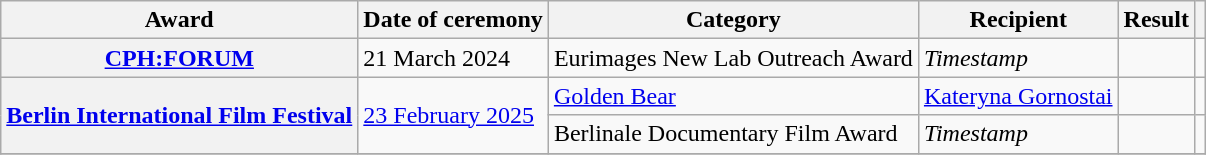<table class="wikitable sortable plainrowheaders">
<tr>
<th>Award</th>
<th>Date of ceremony</th>
<th>Category</th>
<th>Recipient</th>
<th>Result</th>
<th></th>
</tr>
<tr>
<th scope="row" rowspan="1"><a href='#'>CPH:FORUM</a></th>
<td>21 March 2024</td>
<td>Eurimages New Lab Outreach Award</td>
<td><em>Timestamp</em></td>
<td></td>
<td align="center"></td>
</tr>
<tr>
<th scope="row" rowspan="2"><a href='#'>Berlin International Film Festival</a></th>
<td rowspan="2"><a href='#'>23 February 2025</a></td>
<td><a href='#'>Golden Bear</a></td>
<td><a href='#'>Kateryna Gornostai</a></td>
<td></td>
<td align="center"></td>
</tr>
<tr>
<td>Berlinale Documentary Film Award</td>
<td><em>Timestamp</em></td>
<td></td>
<td align="center"></td>
</tr>
<tr>
</tr>
</table>
